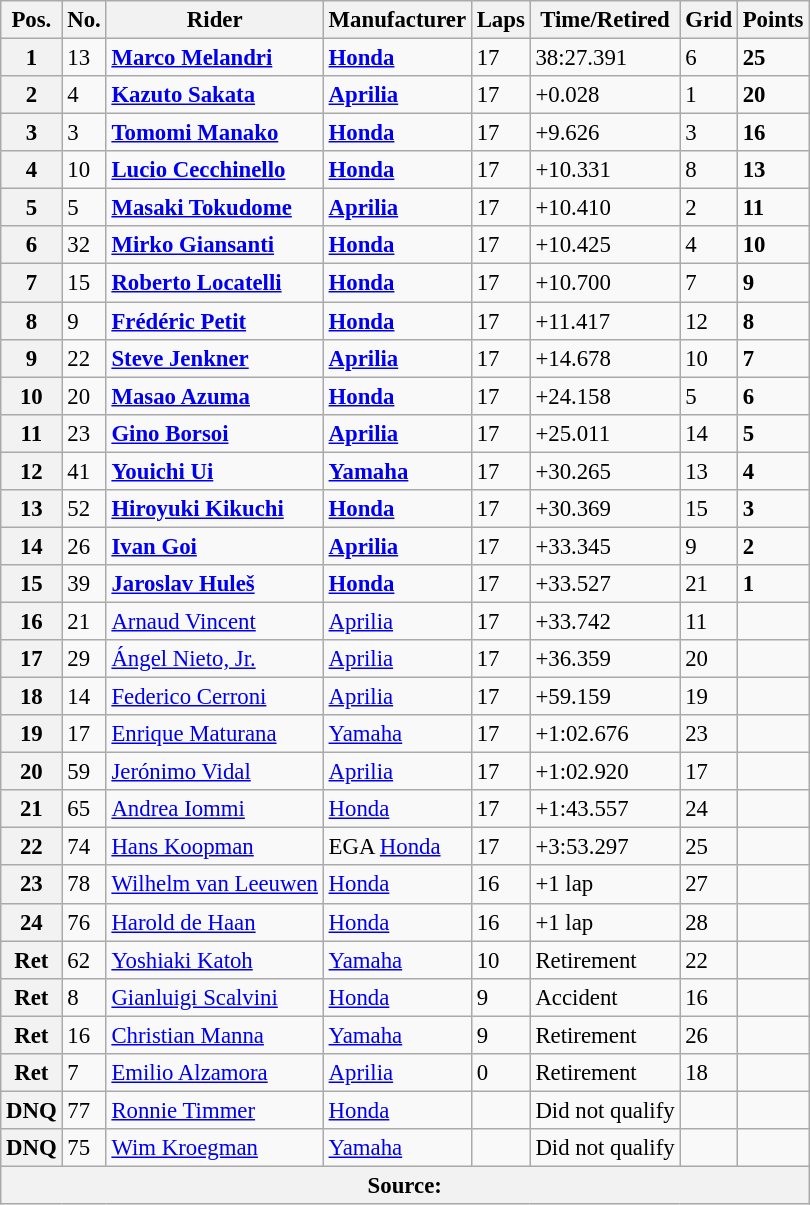<table class="wikitable" style="font-size: 95%;">
<tr>
<th>Pos.</th>
<th>No.</th>
<th>Rider</th>
<th>Manufacturer</th>
<th>Laps</th>
<th>Time/Retired</th>
<th>Grid</th>
<th>Points</th>
</tr>
<tr>
<th>1</th>
<td>13</td>
<td> <strong><a href='#'>Marco Melandri</a></strong></td>
<td><strong><a href='#'>Honda</a></strong></td>
<td>17</td>
<td>38:27.391</td>
<td>6</td>
<td><strong>25</strong></td>
</tr>
<tr>
<th>2</th>
<td>4</td>
<td> <strong><a href='#'>Kazuto Sakata</a></strong></td>
<td><strong><a href='#'>Aprilia</a></strong></td>
<td>17</td>
<td>+0.028</td>
<td>1</td>
<td><strong>20</strong></td>
</tr>
<tr>
<th>3</th>
<td>3</td>
<td> <strong><a href='#'>Tomomi Manako</a></strong></td>
<td><strong><a href='#'>Honda</a></strong></td>
<td>17</td>
<td>+9.626</td>
<td>3</td>
<td><strong>16</strong></td>
</tr>
<tr>
<th>4</th>
<td>10</td>
<td> <strong><a href='#'>Lucio Cecchinello</a></strong></td>
<td><strong><a href='#'>Honda</a></strong></td>
<td>17</td>
<td>+10.331</td>
<td>8</td>
<td><strong>13</strong></td>
</tr>
<tr>
<th>5</th>
<td>5</td>
<td> <strong><a href='#'>Masaki Tokudome</a></strong></td>
<td><strong><a href='#'>Aprilia</a></strong></td>
<td>17</td>
<td>+10.410</td>
<td>2</td>
<td><strong>11</strong></td>
</tr>
<tr>
<th>6</th>
<td>32</td>
<td> <strong><a href='#'>Mirko Giansanti</a></strong></td>
<td><strong><a href='#'>Honda</a></strong></td>
<td>17</td>
<td>+10.425</td>
<td>4</td>
<td><strong>10</strong></td>
</tr>
<tr>
<th>7</th>
<td>15</td>
<td> <strong><a href='#'>Roberto Locatelli</a></strong></td>
<td><strong><a href='#'>Honda</a></strong></td>
<td>17</td>
<td>+10.700</td>
<td>7</td>
<td><strong>9</strong></td>
</tr>
<tr>
<th>8</th>
<td>9</td>
<td> <strong><a href='#'>Frédéric Petit</a></strong></td>
<td><strong><a href='#'>Honda</a></strong></td>
<td>17</td>
<td>+11.417</td>
<td>12</td>
<td><strong>8</strong></td>
</tr>
<tr>
<th>9</th>
<td>22</td>
<td> <strong><a href='#'>Steve Jenkner</a></strong></td>
<td><strong><a href='#'>Aprilia</a></strong></td>
<td>17</td>
<td>+14.678</td>
<td>10</td>
<td><strong>7</strong></td>
</tr>
<tr>
<th>10</th>
<td>20</td>
<td> <strong><a href='#'>Masao Azuma</a></strong></td>
<td><strong><a href='#'>Honda</a></strong></td>
<td>17</td>
<td>+24.158</td>
<td>5</td>
<td><strong>6</strong></td>
</tr>
<tr>
<th>11</th>
<td>23</td>
<td> <strong><a href='#'>Gino Borsoi</a></strong></td>
<td><strong><a href='#'>Aprilia</a></strong></td>
<td>17</td>
<td>+25.011</td>
<td>14</td>
<td><strong>5</strong></td>
</tr>
<tr>
<th>12</th>
<td>41</td>
<td> <strong><a href='#'>Youichi Ui</a></strong></td>
<td><strong><a href='#'>Yamaha</a></strong></td>
<td>17</td>
<td>+30.265</td>
<td>13</td>
<td><strong>4</strong></td>
</tr>
<tr>
<th>13</th>
<td>52</td>
<td> <strong><a href='#'>Hiroyuki Kikuchi</a></strong></td>
<td><strong><a href='#'>Honda</a></strong></td>
<td>17</td>
<td>+30.369</td>
<td>15</td>
<td><strong>3</strong></td>
</tr>
<tr>
<th>14</th>
<td>26</td>
<td> <strong><a href='#'>Ivan Goi</a></strong></td>
<td><strong><a href='#'>Aprilia</a></strong></td>
<td>17</td>
<td>+33.345</td>
<td>9</td>
<td><strong>2</strong></td>
</tr>
<tr>
<th>15</th>
<td>39</td>
<td> <strong><a href='#'>Jaroslav Huleš</a></strong></td>
<td><strong><a href='#'>Honda</a></strong></td>
<td>17</td>
<td>+33.527</td>
<td>21</td>
<td><strong>1</strong></td>
</tr>
<tr>
<th>16</th>
<td>21</td>
<td> <a href='#'>Arnaud Vincent</a></td>
<td><a href='#'>Aprilia</a></td>
<td>17</td>
<td>+33.742</td>
<td>11</td>
<td></td>
</tr>
<tr>
<th>17</th>
<td>29</td>
<td> <a href='#'>Ángel Nieto, Jr.</a></td>
<td><a href='#'>Aprilia</a></td>
<td>17</td>
<td>+36.359</td>
<td>20</td>
<td></td>
</tr>
<tr>
<th>18</th>
<td>14</td>
<td> <a href='#'>Federico Cerroni</a></td>
<td><a href='#'>Aprilia</a></td>
<td>17</td>
<td>+59.159</td>
<td>19</td>
<td></td>
</tr>
<tr>
<th>19</th>
<td>17</td>
<td> <a href='#'>Enrique Maturana</a></td>
<td><a href='#'>Yamaha</a></td>
<td>17</td>
<td>+1:02.676</td>
<td>23</td>
<td></td>
</tr>
<tr>
<th>20</th>
<td>59</td>
<td> <a href='#'>Jerónimo Vidal</a></td>
<td><a href='#'>Aprilia</a></td>
<td>17</td>
<td>+1:02.920</td>
<td>17</td>
<td></td>
</tr>
<tr>
<th>21</th>
<td>65</td>
<td> <a href='#'>Andrea Iommi</a></td>
<td><a href='#'>Honda</a></td>
<td>17</td>
<td>+1:43.557</td>
<td>24</td>
<td></td>
</tr>
<tr>
<th>22</th>
<td>74</td>
<td> <a href='#'>Hans Koopman</a></td>
<td>EGA <a href='#'>Honda</a></td>
<td>17</td>
<td>+3:53.297</td>
<td>25</td>
<td></td>
</tr>
<tr>
<th>23</th>
<td>78</td>
<td> <a href='#'>Wilhelm van Leeuwen</a></td>
<td><a href='#'>Honda</a></td>
<td>16</td>
<td>+1 lap</td>
<td>27</td>
<td></td>
</tr>
<tr>
<th>24</th>
<td>76</td>
<td> <a href='#'>Harold de Haan</a></td>
<td><a href='#'>Honda</a></td>
<td>16</td>
<td>+1 lap</td>
<td>28</td>
<td></td>
</tr>
<tr>
<th>Ret</th>
<td>62</td>
<td> <a href='#'>Yoshiaki Katoh</a></td>
<td><a href='#'>Yamaha</a></td>
<td>10</td>
<td>Retirement</td>
<td>22</td>
<td></td>
</tr>
<tr>
<th>Ret</th>
<td>8</td>
<td> <a href='#'>Gianluigi Scalvini</a></td>
<td><a href='#'>Honda</a></td>
<td>9</td>
<td>Accident</td>
<td>16</td>
<td></td>
</tr>
<tr>
<th>Ret</th>
<td>16</td>
<td> <a href='#'>Christian Manna</a></td>
<td><a href='#'>Yamaha</a></td>
<td>9</td>
<td>Retirement</td>
<td>26</td>
<td></td>
</tr>
<tr>
<th>Ret</th>
<td>7</td>
<td> <a href='#'>Emilio Alzamora</a></td>
<td><a href='#'>Aprilia</a></td>
<td>0</td>
<td>Retirement</td>
<td>18</td>
<td></td>
</tr>
<tr>
<th>DNQ</th>
<td>77</td>
<td> <a href='#'>Ronnie Timmer</a></td>
<td><a href='#'>Honda</a></td>
<td></td>
<td>Did not qualify</td>
<td></td>
<td></td>
</tr>
<tr>
<th>DNQ</th>
<td>75</td>
<td> <a href='#'>Wim Kroegman</a></td>
<td><a href='#'>Yamaha</a></td>
<td></td>
<td>Did not qualify</td>
<td></td>
<td></td>
</tr>
<tr>
<th colspan=8>Source:</th>
</tr>
</table>
